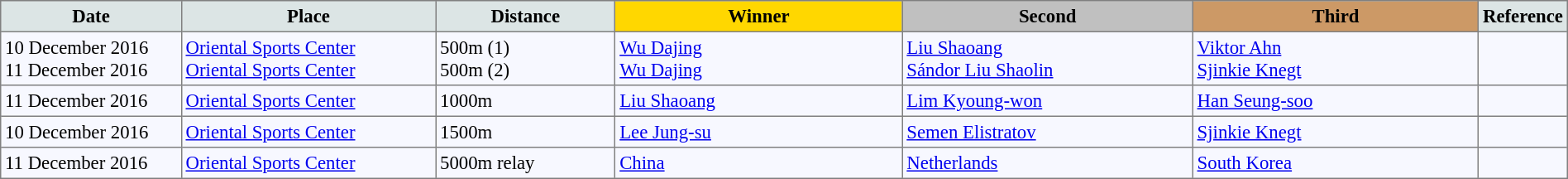<table bgcolor="#f7f8ff" cellpadding="3" cellspacing="0" border="1" style="font-size: 95%; border: gray solid 1px; border-collapse: collapse;">
<tr bgcolor="#CCCCCC" (1>
<td align="center" bgcolor="#DCE5E5" width="150"><strong>Date</strong></td>
<td align="center" bgcolor="#DCE5E5" width="220"><strong>Place</strong></td>
<td align="center" bgcolor="#DCE5E5" width="150"><strong>Distance</strong></td>
<td align="center" bgcolor="gold" width="250"><strong>Winner</strong></td>
<td align="center" bgcolor="silver" width="250"><strong>Second</strong></td>
<td align="center" bgcolor="CC9966" width="250"><strong>Third</strong></td>
<td align="center" bgcolor="#DCE5E5" width="30"><strong>Reference</strong></td>
</tr>
<tr align="left">
<td>10 December 2016<br>11 December 2016</td>
<td><a href='#'>Oriental Sports Center</a><br><a href='#'>Oriental Sports Center</a></td>
<td>500m (1)<br>500m (2)</td>
<td> <a href='#'>Wu Dajing </a><br> <a href='#'>Wu Dajing </a></td>
<td> <a href='#'>Liu Shaoang</a><br> <a href='#'>Sándor Liu Shaolin</a></td>
<td> <a href='#'>Viktor Ahn</a><br> <a href='#'>Sjinkie Knegt</a></td>
<td></td>
</tr>
<tr align="left">
<td>11 December 2016</td>
<td><a href='#'>Oriental Sports Center</a></td>
<td>1000m</td>
<td> <a href='#'>Liu Shaoang</a></td>
<td> <a href='#'>Lim Kyoung-won</a></td>
<td> <a href='#'>Han Seung-soo</a></td>
<td></td>
</tr>
<tr align="left">
<td>10 December 2016</td>
<td><a href='#'>Oriental Sports Center</a></td>
<td>1500m</td>
<td> <a href='#'>Lee Jung-su</a></td>
<td> <a href='#'>Semen Elistratov</a></td>
<td> <a href='#'>Sjinkie Knegt  </a></td>
<td></td>
</tr>
<tr align="left">
<td>11 December 2016</td>
<td><a href='#'>Oriental Sports Center</a></td>
<td>5000m relay</td>
<td> <a href='#'>China</a></td>
<td> <a href='#'>Netherlands</a></td>
<td> <a href='#'>South Korea</a></td>
<td></td>
</tr>
</table>
